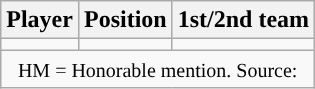<table class="wikitable" style="text-align: center">
<tr align=center>
<th>Player</th>
<th>Position</th>
<th>1st/2nd team</th>
</tr>
<tr>
<td></td>
<td></td>
</tr>
<tr>
<td colspan="3"><small>HM = Honorable mention. Source: </small></td>
</tr>
</table>
